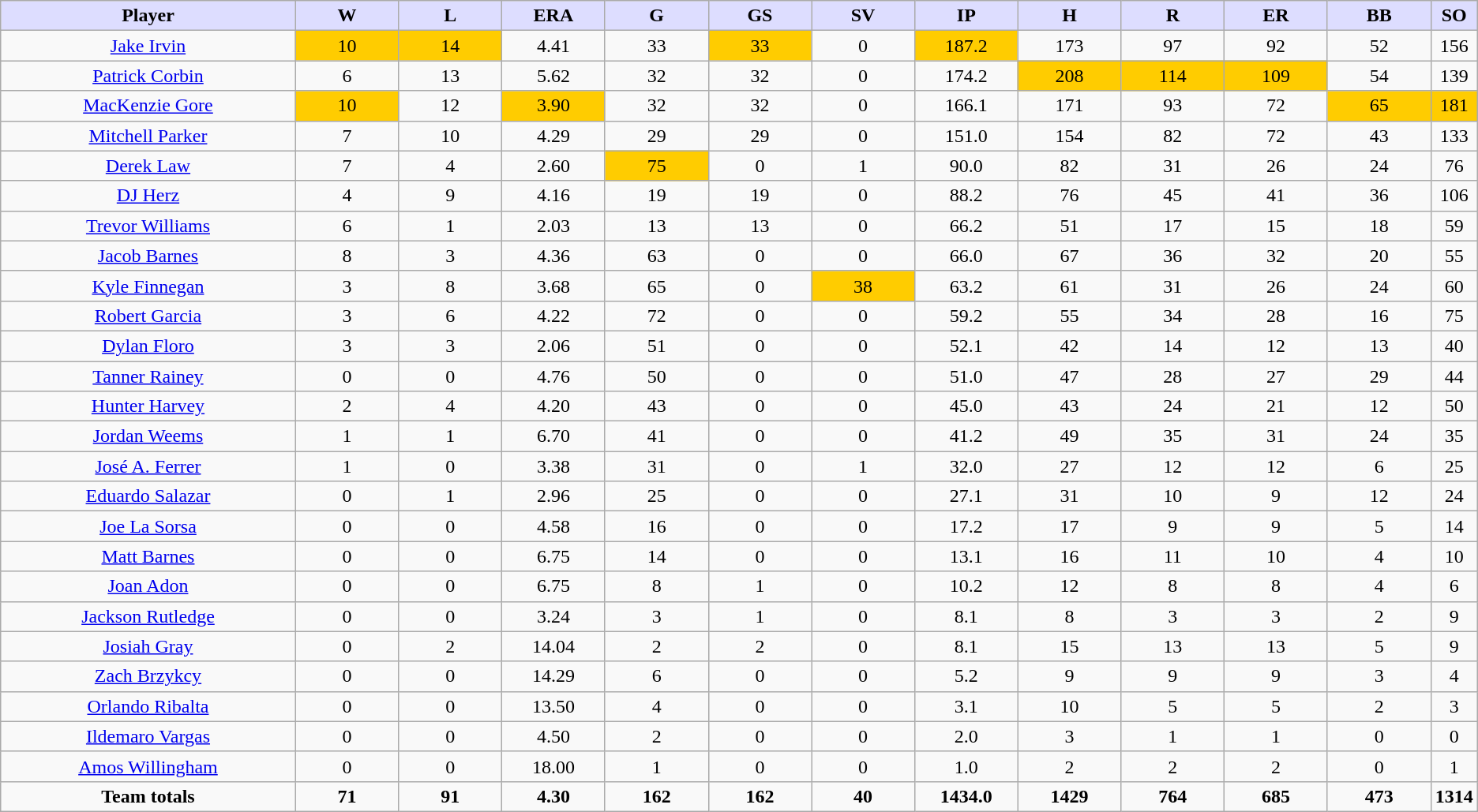<table class="wikitable" style="text-align:center;">
<tr>
<th style="background:#ddf;width:20%;"><strong>Player</strong></th>
<th style="background:#ddf;width:7%;"><strong>W</strong></th>
<th style="background:#ddf;width:7%;"><strong>L</strong></th>
<th style="background:#ddf;width:7%;"><strong>ERA</strong></th>
<th style="background:#ddf;width:7%;"><strong>G</strong></th>
<th style="background:#ddf;width:7%;"><strong>GS</strong></th>
<th style="background:#ddf;width:7%;"><strong>SV</strong></th>
<th style="background:#ddf;width:7%;"><strong>IP</strong></th>
<th style="background:#ddf;width:7%;"><strong>H</strong></th>
<th style="background:#ddf;width:7%;"><strong>R</strong></th>
<th style="background:#ddf;width:7%;"><strong>ER</strong></th>
<th style="background:#ddf;width:7%;"><strong>BB</strong></th>
<th style="background:#ddf;width:7%;"><strong>SO</strong></th>
</tr>
<tr>
<td><a href='#'>Jake Irvin</a></td>
<td bgcolor=#ffcc00>10</td>
<td bgcolor=#ffcc00>14</td>
<td>4.41</td>
<td>33</td>
<td bgcolor=#ffcc00>33</td>
<td>0</td>
<td bgcolor=#ffcc00>187.2</td>
<td>173</td>
<td>97</td>
<td>92</td>
<td>52</td>
<td>156</td>
</tr>
<tr>
<td><a href='#'>Patrick Corbin</a></td>
<td>6</td>
<td>13</td>
<td>5.62</td>
<td>32</td>
<td>32</td>
<td>0</td>
<td>174.2</td>
<td bgcolor=#ffcc00>208</td>
<td bgcolor=#ffcc00>114</td>
<td bgcolor=#ffcc00>109</td>
<td>54</td>
<td>139</td>
</tr>
<tr>
<td><a href='#'>MacKenzie Gore</a></td>
<td bgcolor=#ffcc00>10</td>
<td>12</td>
<td bgcolor=#ffcc00>3.90</td>
<td>32</td>
<td>32</td>
<td>0</td>
<td>166.1</td>
<td>171</td>
<td>93</td>
<td>72</td>
<td bgcolor=#ffcc00>65</td>
<td bgcolor=#ffcc00>181</td>
</tr>
<tr>
<td><a href='#'>Mitchell Parker</a></td>
<td>7</td>
<td>10</td>
<td>4.29</td>
<td>29</td>
<td>29</td>
<td>0</td>
<td>151.0</td>
<td>154</td>
<td>82</td>
<td>72</td>
<td>43</td>
<td>133</td>
</tr>
<tr>
<td><a href='#'>Derek Law</a></td>
<td>7</td>
<td>4</td>
<td>2.60</td>
<td bgcolor=#ffcc00>75</td>
<td>0</td>
<td>1</td>
<td>90.0</td>
<td>82</td>
<td>31</td>
<td>26</td>
<td>24</td>
<td>76</td>
</tr>
<tr>
<td><a href='#'>DJ Herz</a></td>
<td>4</td>
<td>9</td>
<td>4.16</td>
<td>19</td>
<td>19</td>
<td>0</td>
<td>88.2</td>
<td>76</td>
<td>45</td>
<td>41</td>
<td>36</td>
<td>106</td>
</tr>
<tr>
<td><a href='#'>Trevor Williams</a></td>
<td>6</td>
<td>1</td>
<td>2.03</td>
<td>13</td>
<td>13</td>
<td>0</td>
<td>66.2</td>
<td>51</td>
<td>17</td>
<td>15</td>
<td>18</td>
<td>59</td>
</tr>
<tr>
<td><a href='#'>Jacob Barnes</a></td>
<td>8</td>
<td>3</td>
<td>4.36</td>
<td>63</td>
<td>0</td>
<td>0</td>
<td>66.0</td>
<td>67</td>
<td>36</td>
<td>32</td>
<td>20</td>
<td>55</td>
</tr>
<tr>
<td><a href='#'>Kyle Finnegan</a></td>
<td>3</td>
<td>8</td>
<td>3.68</td>
<td>65</td>
<td>0</td>
<td bgcolor=#ffcc00>38</td>
<td>63.2</td>
<td>61</td>
<td>31</td>
<td>26</td>
<td>24</td>
<td>60</td>
</tr>
<tr>
<td><a href='#'>Robert Garcia</a></td>
<td>3</td>
<td>6</td>
<td>4.22</td>
<td>72</td>
<td>0</td>
<td>0</td>
<td>59.2</td>
<td>55</td>
<td>34</td>
<td>28</td>
<td>16</td>
<td>75</td>
</tr>
<tr>
<td><a href='#'>Dylan Floro</a></td>
<td>3</td>
<td>3</td>
<td>2.06</td>
<td>51</td>
<td>0</td>
<td>0</td>
<td>52.1</td>
<td>42</td>
<td>14</td>
<td>12</td>
<td>13</td>
<td>40</td>
</tr>
<tr>
<td><a href='#'>Tanner Rainey</a></td>
<td>0</td>
<td>0</td>
<td>4.76</td>
<td>50</td>
<td>0</td>
<td>0</td>
<td>51.0</td>
<td>47</td>
<td>28</td>
<td>27</td>
<td>29</td>
<td>44</td>
</tr>
<tr>
<td><a href='#'>Hunter Harvey</a></td>
<td>2</td>
<td>4</td>
<td>4.20</td>
<td>43</td>
<td>0</td>
<td>0</td>
<td>45.0</td>
<td>43</td>
<td>24</td>
<td>21</td>
<td>12</td>
<td>50</td>
</tr>
<tr>
<td><a href='#'>Jordan Weems</a></td>
<td>1</td>
<td>1</td>
<td>6.70</td>
<td>41</td>
<td>0</td>
<td>0</td>
<td>41.2</td>
<td>49</td>
<td>35</td>
<td>31</td>
<td>24</td>
<td>35</td>
</tr>
<tr>
<td><a href='#'>José A. Ferrer</a></td>
<td>1</td>
<td>0</td>
<td>3.38</td>
<td>31</td>
<td>0</td>
<td>1</td>
<td>32.0</td>
<td>27</td>
<td>12</td>
<td>12</td>
<td>6</td>
<td>25</td>
</tr>
<tr>
<td><a href='#'>Eduardo Salazar</a></td>
<td>0</td>
<td>1</td>
<td>2.96</td>
<td>25</td>
<td>0</td>
<td>0</td>
<td>27.1</td>
<td>31</td>
<td>10</td>
<td>9</td>
<td>12</td>
<td>24</td>
</tr>
<tr>
<td><a href='#'>Joe La Sorsa</a></td>
<td>0</td>
<td>0</td>
<td>4.58</td>
<td>16</td>
<td>0</td>
<td>0</td>
<td>17.2</td>
<td>17</td>
<td>9</td>
<td>9</td>
<td>5</td>
<td>14</td>
</tr>
<tr>
<td><a href='#'>Matt Barnes</a></td>
<td>0</td>
<td>0</td>
<td>6.75</td>
<td>14</td>
<td>0</td>
<td>0</td>
<td>13.1</td>
<td>16</td>
<td>11</td>
<td>10</td>
<td>4</td>
<td>10</td>
</tr>
<tr>
<td><a href='#'>Joan Adon</a></td>
<td>0</td>
<td>0</td>
<td>6.75</td>
<td>8</td>
<td>1</td>
<td>0</td>
<td>10.2</td>
<td>12</td>
<td>8</td>
<td>8</td>
<td>4</td>
<td>6</td>
</tr>
<tr>
<td><a href='#'>Jackson Rutledge</a></td>
<td>0</td>
<td>0</td>
<td>3.24</td>
<td>3</td>
<td>1</td>
<td>0</td>
<td>8.1</td>
<td>8</td>
<td>3</td>
<td>3</td>
<td>2</td>
<td>9</td>
</tr>
<tr>
<td><a href='#'>Josiah Gray</a></td>
<td>0</td>
<td>2</td>
<td>14.04</td>
<td>2</td>
<td>2</td>
<td>0</td>
<td>8.1</td>
<td>15</td>
<td>13</td>
<td>13</td>
<td>5</td>
<td>9</td>
</tr>
<tr>
<td><a href='#'>Zach Brzykcy</a></td>
<td>0</td>
<td>0</td>
<td>14.29</td>
<td>6</td>
<td>0</td>
<td>0</td>
<td>5.2</td>
<td>9</td>
<td>9</td>
<td>9</td>
<td>3</td>
<td>4</td>
</tr>
<tr>
<td><a href='#'>Orlando Ribalta</a></td>
<td>0</td>
<td>0</td>
<td>13.50</td>
<td>4</td>
<td>0</td>
<td>0</td>
<td>3.1</td>
<td>10</td>
<td>5</td>
<td>5</td>
<td>2</td>
<td>3</td>
</tr>
<tr>
<td><a href='#'>Ildemaro Vargas</a></td>
<td>0</td>
<td>0</td>
<td>4.50</td>
<td>2</td>
<td>0</td>
<td>0</td>
<td>2.0</td>
<td>3</td>
<td>1</td>
<td>1</td>
<td>0</td>
<td>0</td>
</tr>
<tr>
<td><a href='#'>Amos Willingham</a></td>
<td>0</td>
<td>0</td>
<td>18.00</td>
<td>1</td>
<td>0</td>
<td>0</td>
<td>1.0</td>
<td>2</td>
<td>2</td>
<td>2</td>
<td>0</td>
<td>1</td>
</tr>
<tr>
<td><strong>Team totals</strong></td>
<td><strong>71</strong></td>
<td><strong>91</strong></td>
<td><strong>4.30</strong></td>
<td><strong>162</strong></td>
<td><strong>162</strong></td>
<td><strong>40</strong></td>
<td><strong>1434.0</strong></td>
<td><strong>1429</strong></td>
<td><strong>764</strong></td>
<td><strong>685</strong></td>
<td><strong>473</strong></td>
<td><strong>1314</strong></td>
</tr>
</table>
